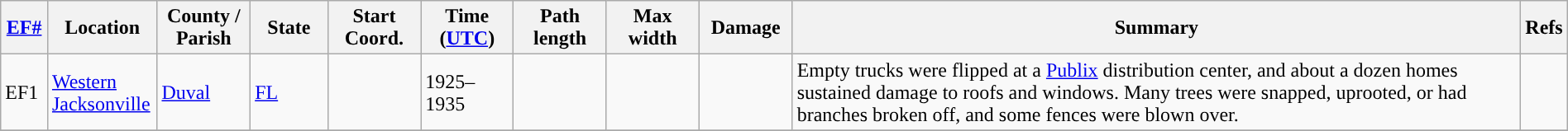<table class="wikitable sortable" style="width:100%;">
<tr>
<th scope="col" width="3%" align="center"><a href='#'>EF#</a></th>
<th scope="col" width="7%" align="center" class="unsortable">Location</th>
<th scope="col" width="6%" align="center" class="unsortable">County / Parish</th>
<th scope="col" width="5%" align="center">State</th>
<th scope="col" width="6%" align="center">Start Coord.</th>
<th scope="col" width="6%" align="center">Time (<a href='#'>UTC</a>)</th>
<th scope="col" width="6%" align="center">Path length</th>
<th scope="col" width="6%" align="center">Max width</th>
<th scope="col" width="6%" align="center">Damage</th>
<th scope="col" width="48%" class="unsortable" align="center">Summary</th>
<th scope="col" width="48%" class="unsortable" align="center">Refs</th>
</tr>
<tr>
<td>EF1</td>
<td><a href='#'>Western Jacksonville</a></td>
<td><a href='#'>Duval</a></td>
<td><a href='#'>FL</a></td>
<td></td>
<td>1925–1935</td>
<td></td>
<td></td>
<td></td>
<td>Empty trucks were flipped at a <a href='#'>Publix</a> distribution center, and about a dozen homes sustained damage to roofs and windows. Many trees were snapped, uprooted, or had branches broken off, and some fences were blown over.</td>
<td></td>
</tr>
<tr>
</tr>
</table>
